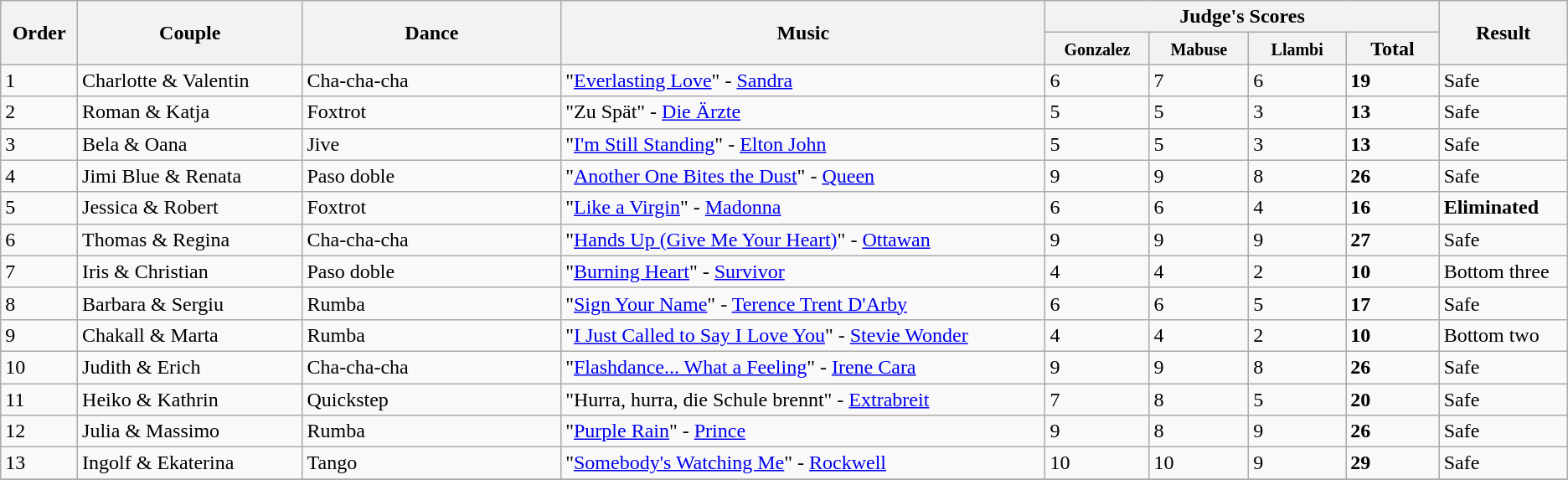<table class="wikitable sortable center">
<tr>
<th rowspan="2" style="width: 4em">Order</th>
<th rowspan="2" style="width: 17em">Couple</th>
<th rowspan="2" style="width: 20em">Dance</th>
<th rowspan="2" style="width: 40em">Music</th>
<th colspan="4">Judge's Scores</th>
<th rowspan="2" style="width: 7em">Result</th>
</tr>
<tr>
<th style="width: 6em"><small> Gonzalez</small></th>
<th style="width: 6em"><small> Mabuse</small></th>
<th style="width: 6em"><small> Llambi</small></th>
<th style="width: 6em">Total</th>
</tr>
<tr>
<td>1</td>
<td>Charlotte & Valentin</td>
<td>Cha-cha-cha</td>
<td>"<a href='#'>Everlasting Love</a>" - <a href='#'>Sandra</a></td>
<td>6</td>
<td>7</td>
<td>6</td>
<td><strong>19</strong></td>
<td>Safe</td>
</tr>
<tr>
<td>2</td>
<td>Roman & Katja</td>
<td>Foxtrot</td>
<td>"Zu Spät" - <a href='#'>Die Ärzte</a></td>
<td>5</td>
<td>5</td>
<td>3</td>
<td><strong>13</strong></td>
<td>Safe</td>
</tr>
<tr>
<td>3</td>
<td>Bela & Oana</td>
<td>Jive</td>
<td>"<a href='#'>I'm Still Standing</a>" - <a href='#'>Elton John</a></td>
<td>5</td>
<td>5</td>
<td>3</td>
<td><strong>13</strong></td>
<td>Safe</td>
</tr>
<tr>
<td>4</td>
<td>Jimi Blue & Renata</td>
<td>Paso doble</td>
<td>"<a href='#'>Another One Bites the Dust</a>" - <a href='#'>Queen</a></td>
<td>9</td>
<td>9</td>
<td>8</td>
<td><strong>26</strong></td>
<td>Safe</td>
</tr>
<tr>
<td>5</td>
<td>Jessica & Robert</td>
<td>Foxtrot</td>
<td>"<a href='#'>Like a Virgin</a>" - <a href='#'>Madonna</a></td>
<td>6</td>
<td>6</td>
<td>4</td>
<td><strong>16</strong></td>
<td><strong>Eliminated</strong></td>
</tr>
<tr>
<td>6</td>
<td>Thomas & Regina</td>
<td>Cha-cha-cha</td>
<td>"<a href='#'>Hands Up (Give Me Your Heart)</a>" - <a href='#'>Ottawan</a></td>
<td>9</td>
<td>9</td>
<td>9</td>
<td><strong>27</strong></td>
<td>Safe</td>
</tr>
<tr>
<td>7</td>
<td>Iris & Christian</td>
<td>Paso doble</td>
<td>"<a href='#'>Burning Heart</a>" - <a href='#'>Survivor</a></td>
<td>4</td>
<td>4</td>
<td>2</td>
<td><strong>10</strong></td>
<td>Bottom three</td>
</tr>
<tr>
<td>8</td>
<td>Barbara & Sergiu</td>
<td>Rumba</td>
<td>"<a href='#'>Sign Your Name</a>" - <a href='#'>Terence Trent D'Arby</a></td>
<td>6</td>
<td>6</td>
<td>5</td>
<td><strong>17</strong></td>
<td>Safe</td>
</tr>
<tr>
<td>9</td>
<td>Chakall & Marta</td>
<td>Rumba</td>
<td>"<a href='#'>I Just Called to Say I Love You</a>" - <a href='#'>Stevie Wonder</a></td>
<td>4</td>
<td>4</td>
<td>2</td>
<td><strong>10</strong></td>
<td>Bottom two</td>
</tr>
<tr>
<td>10</td>
<td>Judith & Erich</td>
<td>Cha-cha-cha</td>
<td>"<a href='#'>Flashdance... What a Feeling</a>" - <a href='#'>Irene Cara</a></td>
<td>9</td>
<td>9</td>
<td>8</td>
<td><strong>26</strong></td>
<td>Safe</td>
</tr>
<tr>
<td>11</td>
<td>Heiko & Kathrin</td>
<td>Quickstep</td>
<td>"Hurra, hurra, die Schule brennt" - <a href='#'>Extrabreit</a></td>
<td>7</td>
<td>8</td>
<td>5</td>
<td><strong>20</strong></td>
<td>Safe</td>
</tr>
<tr>
<td>12</td>
<td>Julia & Massimo</td>
<td>Rumba</td>
<td>"<a href='#'>Purple Rain</a>" - <a href='#'>Prince</a></td>
<td>9</td>
<td>8</td>
<td>9</td>
<td><strong>26</strong></td>
<td>Safe</td>
</tr>
<tr>
<td>13</td>
<td>Ingolf & Ekaterina</td>
<td>Tango</td>
<td>"<a href='#'>Somebody's Watching Me</a>" - <a href='#'>Rockwell</a></td>
<td>10</td>
<td>10</td>
<td>9</td>
<td><strong>29</strong></td>
<td>Safe</td>
</tr>
<tr>
</tr>
</table>
